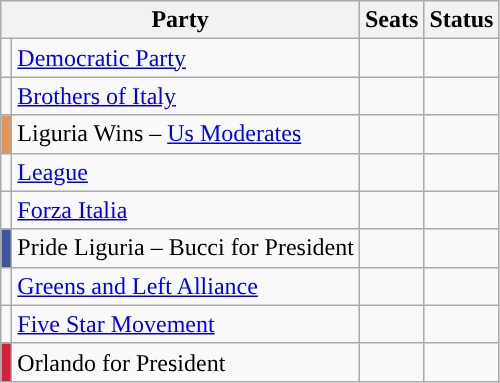<table class=wikitable>
<tr>
<th colspan=2>Party</th>
<th>Seats</th>
<th>Status</th>
</tr>
<tr>
<td style="color:inherit;background:"></td>
<td><a href='#'>Democratic Party</a></td>
<td></td>
<td></td>
</tr>
<tr>
<td style="color:inherit;background:"></td>
<td><a href='#'>Brothers of Italy</a></td>
<td></td>
<td></td>
</tr>
<tr>
<td style="color:inherit;background:#E29559"></td>
<td>Liguria Wins – <a href='#'>Us Moderates</a></td>
<td></td>
<td></td>
</tr>
<tr>
<td style="color:inherit;background:"></td>
<td><a href='#'>League</a></td>
<td></td>
<td></td>
</tr>
<tr>
<td style="color:inherit;background:"></td>
<td><a href='#'>Forza Italia</a></td>
<td></td>
<td></td>
</tr>
<tr>
<td style="color:inherit;background:#3D549E"></td>
<td>Pride Liguria – Bucci for President</td>
<td></td>
<td></td>
</tr>
<tr>
<td style="color:inherit;background:"></td>
<td><a href='#'>Greens and Left Alliance</a></td>
<td></td>
<td></td>
</tr>
<tr>
<td style="color:inherit;background:"></td>
<td><a href='#'>Five Star Movement</a></td>
<td></td>
<td></td>
</tr>
<tr>
<td style="color:inherit;background:#D51F3D"></td>
<td>Orlando for President</td>
<td></td>
<td></td>
</tr>
</table>
